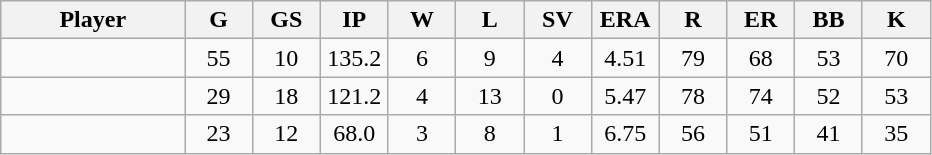<table class="wikitable sortable">
<tr>
<th bgcolor="#DDDDFF" width="19%">Player</th>
<th bgcolor="#DDDDFF" width="7%">G</th>
<th bgcolor="#DDDDFF" width="7%">GS</th>
<th bgcolor="#DDDDFF" width="7%">IP</th>
<th bgcolor="#DDDDFF" width="7%">W</th>
<th bgcolor="#DDDDFF" width="7%">L</th>
<th bgcolor="#DDDDFF" width="7%">SV</th>
<th bgcolor="#DDDDFF" width="7%">ERA</th>
<th bgcolor="#DDDDFF" width="7%">R</th>
<th bgcolor="#DDDDFF" width="7%">ER</th>
<th bgcolor="#DDDDFF" width="7%">BB</th>
<th bgcolor="#DDDDFF" width="7%">K</th>
</tr>
<tr align="center">
<td></td>
<td>55</td>
<td>10</td>
<td>135.2</td>
<td>6</td>
<td>9</td>
<td>4</td>
<td>4.51</td>
<td>79</td>
<td>68</td>
<td>53</td>
<td>70</td>
</tr>
<tr align="center">
<td></td>
<td>29</td>
<td>18</td>
<td>121.2</td>
<td>4</td>
<td>13</td>
<td>0</td>
<td>5.47</td>
<td>78</td>
<td>74</td>
<td>52</td>
<td>53</td>
</tr>
<tr align="center">
<td></td>
<td>23</td>
<td>12</td>
<td>68.0</td>
<td>3</td>
<td>8</td>
<td>1</td>
<td>6.75</td>
<td>56</td>
<td>51</td>
<td>41</td>
<td>35</td>
</tr>
</table>
